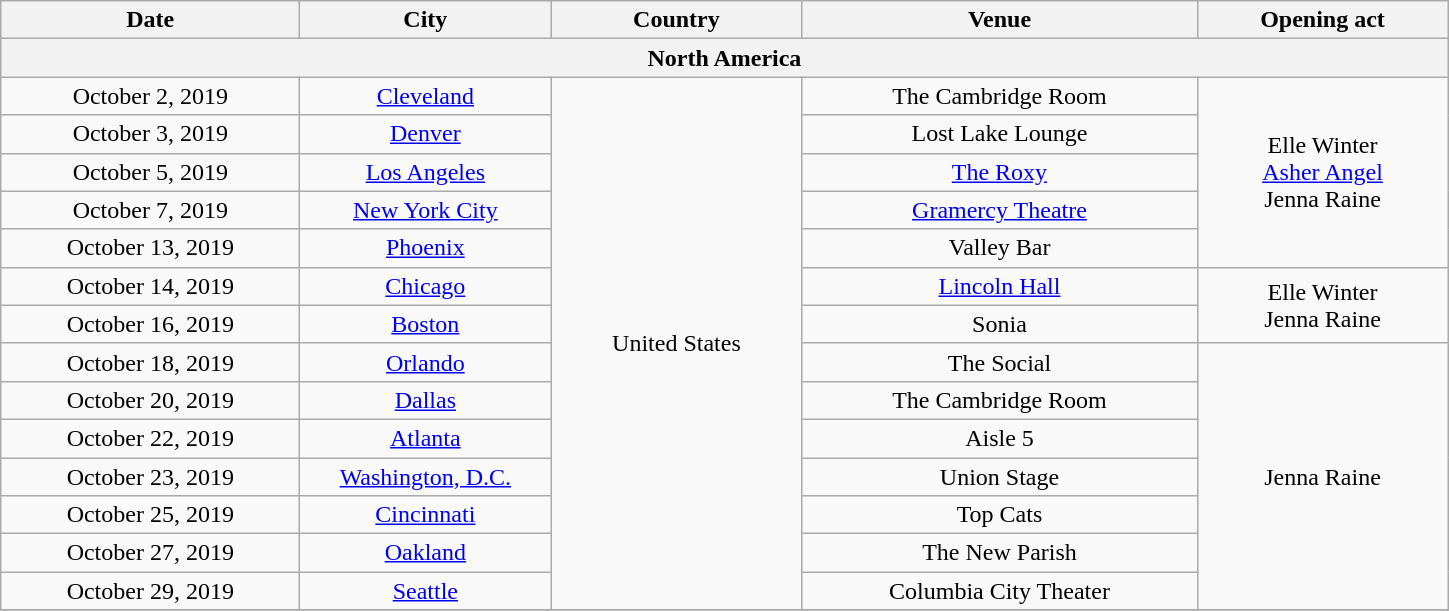<table class="wikitable" style="text-align:center;">
<tr>
<th scope="col" style="width:12em;">Date</th>
<th scope="col" style="width:10em;">City</th>
<th scope="col" style="width:10em;">Country</th>
<th scope="col" style="width:16em;">Venue</th>
<th scope="col" style="width:10em;">Opening act</th>
</tr>
<tr>
<th colspan="14">North America</th>
</tr>
<tr>
<td>October 2, 2019</td>
<td><a href='#'>Cleveland</a></td>
<td rowspan="14">United States</td>
<td>The Cambridge Room</td>
<td rowspan="5">Elle Winter <br> <a href='#'>Asher Angel</a> <br> Jenna Raine</td>
</tr>
<tr>
<td>October 3, 2019</td>
<td><a href='#'>Denver</a></td>
<td>Lost Lake Lounge</td>
</tr>
<tr>
<td>October 5, 2019</td>
<td><a href='#'>Los Angeles</a></td>
<td><a href='#'>The Roxy</a></td>
</tr>
<tr>
<td>October 7, 2019</td>
<td><a href='#'>New York City</a></td>
<td><a href='#'>Gramercy Theatre</a></td>
</tr>
<tr>
<td>October 13, 2019</td>
<td><a href='#'>Phoenix</a></td>
<td>Valley Bar</td>
</tr>
<tr>
<td>October 14, 2019</td>
<td><a href='#'>Chicago</a></td>
<td><a href='#'>Lincoln Hall</a></td>
<td rowspan="2">Elle Winter <br> Jenna Raine</td>
</tr>
<tr>
<td>October 16, 2019</td>
<td><a href='#'>Boston</a></td>
<td>Sonia</td>
</tr>
<tr>
<td>October 18, 2019</td>
<td><a href='#'>Orlando</a></td>
<td>The Social</td>
<td rowspan="7">Jenna Raine</td>
</tr>
<tr>
<td>October 20, 2019</td>
<td><a href='#'>Dallas</a></td>
<td>The Cambridge Room</td>
</tr>
<tr>
<td>October 22, 2019</td>
<td><a href='#'>Atlanta</a></td>
<td>Aisle 5</td>
</tr>
<tr>
<td>October 23, 2019</td>
<td><a href='#'>Washington, D.C.</a></td>
<td>Union Stage</td>
</tr>
<tr>
<td>October 25, 2019</td>
<td><a href='#'>Cincinnati</a></td>
<td>Top Cats</td>
</tr>
<tr>
<td>October 27, 2019</td>
<td><a href='#'>Oakland</a></td>
<td>The New Parish</td>
</tr>
<tr>
<td>October 29, 2019</td>
<td><a href='#'>Seattle</a></td>
<td>Columbia City Theater</td>
</tr>
<tr>
</tr>
</table>
